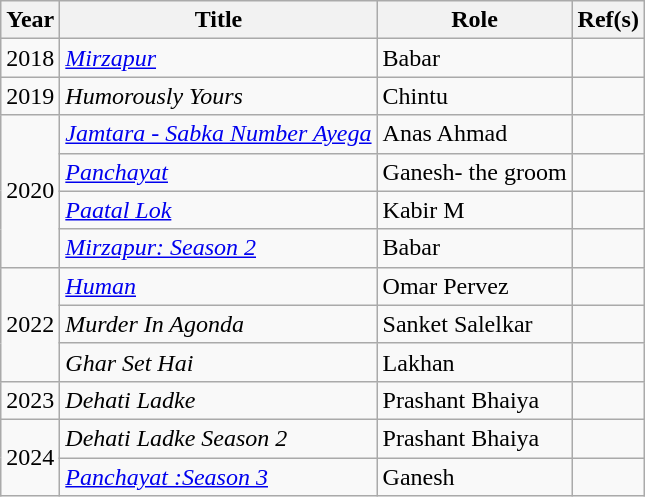<table class="wikitable sortable">
<tr>
<th>Year</th>
<th>Title</th>
<th>Role</th>
<th class="unsortable" scope="col">Ref(s)</th>
</tr>
<tr>
<td>2018</td>
<td><em><a href='#'>Mirzapur</a></em></td>
<td>Babar</td>
<td></td>
</tr>
<tr>
<td>2019</td>
<td><em>Humorously Yours</em></td>
<td>Chintu</td>
<td></td>
</tr>
<tr>
<td rowspan="4">2020</td>
<td><em><a href='#'>Jamtara - Sabka Number Ayega</a></em></td>
<td>Anas Ahmad</td>
<td></td>
</tr>
<tr>
<td><em><a href='#'>Panchayat</a></em></td>
<td>Ganesh- the groom</td>
<td></td>
</tr>
<tr>
<td><em><a href='#'>Paatal Lok</a></em></td>
<td>Kabir M</td>
<td></td>
</tr>
<tr>
<td><em><a href='#'>Mirzapur: Season 2</a></em></td>
<td>Babar</td>
<td></td>
</tr>
<tr>
<td rowspan="3">2022</td>
<td><em><a href='#'>Human</a></em></td>
<td>Omar Pervez</td>
<td></td>
</tr>
<tr>
<td><em>Murder In Agonda</em></td>
<td>Sanket Salelkar</td>
<td></td>
</tr>
<tr>
<td><em>Ghar Set Hai</em></td>
<td>Lakhan</td>
<td></td>
</tr>
<tr>
<td>2023</td>
<td><em>Dehati Ladke</em></td>
<td>Prashant Bhaiya</td>
<td></td>
</tr>
<tr>
<td rowspan="2">2024</td>
<td><em>Dehati Ladke Season 2</em></td>
<td>Prashant Bhaiya</td>
<td></td>
</tr>
<tr>
<td><em><a href='#'>Panchayat :Season 3</a></em></td>
<td>Ganesh</td>
<td></td>
</tr>
</table>
